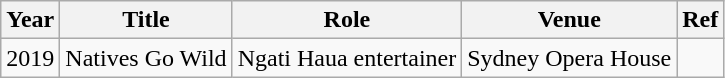<table class="wikitable sortable">
<tr>
<th>Year</th>
<th>Title</th>
<th>Role</th>
<th>Venue</th>
<th>Ref</th>
</tr>
<tr>
<td>2019</td>
<td>Natives Go Wild</td>
<td>Ngati Haua entertainer</td>
<td>Sydney Opera House</td>
<td></td>
</tr>
</table>
